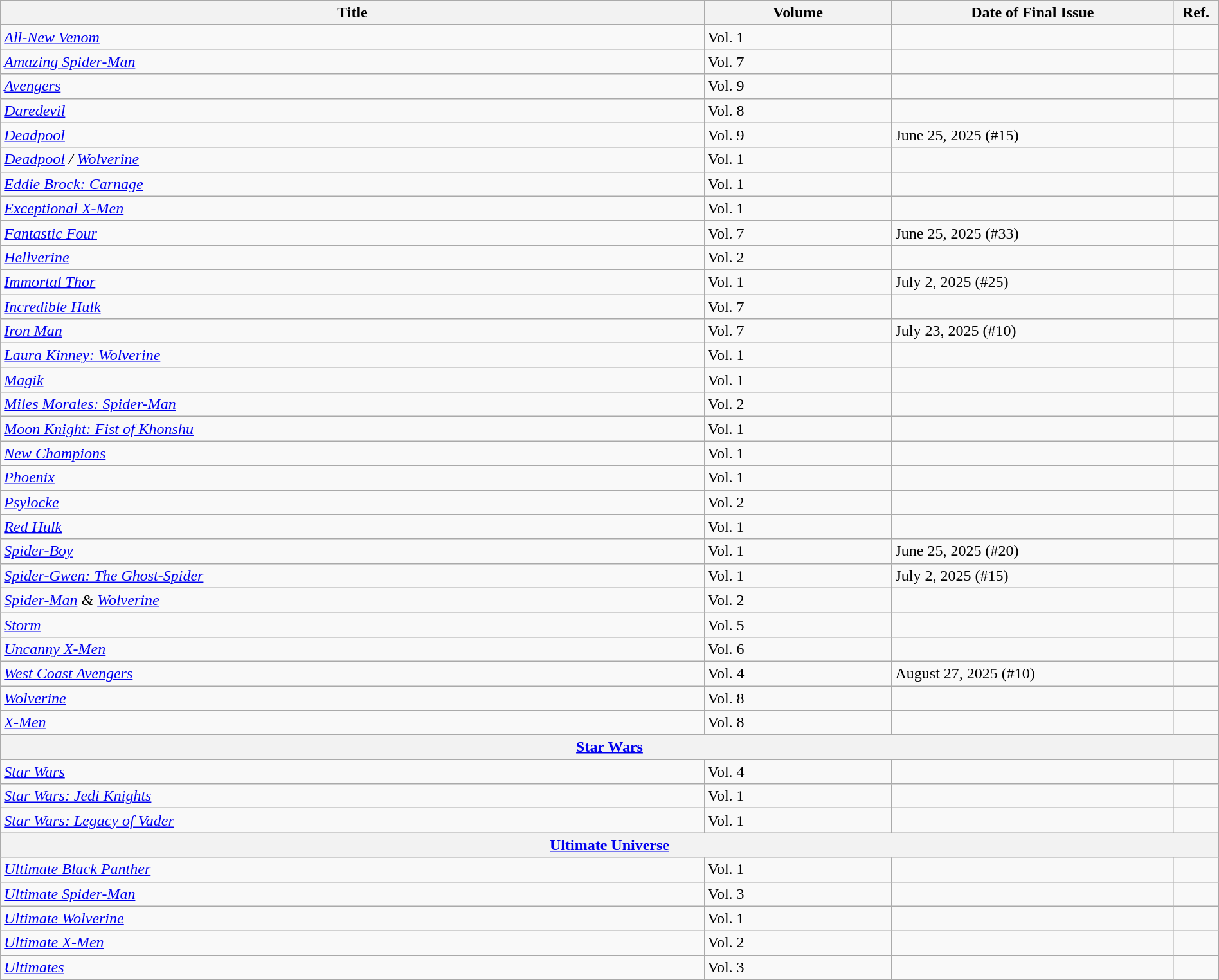<table class="wikitable sortable" style="width:100%; margin:1em auto 1em auto;">
<tr>
<th width=30%>Title</th>
<th width=8%>Volume</th>
<th width=12%>Date of Final Issue</th>
<th width=1%>Ref.</th>
</tr>
<tr>
<td><em><a href='#'>All-New Venom</a></em></td>
<td>Vol. 1</td>
<td></td>
<td></td>
</tr>
<tr>
<td><em><a href='#'>Amazing Spider-Man</a></em></td>
<td>Vol. 7</td>
<td></td>
<td></td>
</tr>
<tr>
<td><a href='#'><em>Avengers</em></a></td>
<td>Vol. 9</td>
<td></td>
<td></td>
</tr>
<tr>
<td><em><a href='#'>Daredevil</a></em></td>
<td>Vol. 8</td>
<td></td>
<td></td>
</tr>
<tr>
<td><em><a href='#'>Deadpool</a></em></td>
<td>Vol. 9</td>
<td>June 25, 2025 (#15)</td>
<td></td>
</tr>
<tr>
<td><em><a href='#'>Deadpool</a> / <a href='#'>Wolverine</a></em></td>
<td>Vol. 1</td>
<td></td>
<td></td>
</tr>
<tr>
<td><em><a href='#'>Eddie Brock: Carnage</a></em></td>
<td>Vol. 1</td>
<td></td>
<td></td>
</tr>
<tr>
<td><em><a href='#'>Exceptional X-Men</a></em></td>
<td>Vol. 1</td>
<td></td>
<td></td>
</tr>
<tr>
<td><em><a href='#'>Fantastic Four</a></em></td>
<td>Vol. 7</td>
<td>June 25, 2025 (#33)</td>
<td></td>
</tr>
<tr>
<td><em><a href='#'>Hellverine</a></em></td>
<td>Vol. 2</td>
<td></td>
<td></td>
</tr>
<tr>
<td><em><a href='#'>Immortal Thor</a></em></td>
<td>Vol. 1</td>
<td>July 2, 2025 (#25)</td>
<td></td>
</tr>
<tr>
<td><em><a href='#'>Incredible Hulk</a></em></td>
<td>Vol. 7</td>
<td></td>
<td></td>
</tr>
<tr>
<td><em><a href='#'>Iron Man</a></em></td>
<td>Vol. 7</td>
<td>July 23, 2025 (#10)</td>
<td></td>
</tr>
<tr>
<td><em><a href='#'>Laura Kinney: Wolverine</a></em></td>
<td>Vol. 1</td>
<td></td>
<td></td>
</tr>
<tr>
<td><em><a href='#'>Magik</a></em></td>
<td>Vol. 1</td>
<td></td>
<td></td>
</tr>
<tr>
<td><em><a href='#'>Miles Morales: Spider-Man</a></em></td>
<td>Vol. 2</td>
<td></td>
<td></td>
</tr>
<tr>
<td><em><a href='#'>Moon Knight: Fist of Khonshu</a></em></td>
<td>Vol. 1</td>
<td></td>
<td></td>
</tr>
<tr>
<td><em><a href='#'>New Champions</a></em></td>
<td>Vol. 1</td>
<td></td>
<td></td>
</tr>
<tr>
<td><em><a href='#'>Phoenix</a></em></td>
<td>Vol. 1</td>
<td></td>
<td></td>
</tr>
<tr>
<td><em><a href='#'>Psylocke</a></em></td>
<td>Vol. 2</td>
<td></td>
<td></td>
</tr>
<tr>
<td><em><a href='#'>Red Hulk</a></em></td>
<td>Vol. 1</td>
<td></td>
<td></td>
</tr>
<tr>
<td><em><a href='#'>Spider-Boy</a></em></td>
<td>Vol. 1</td>
<td>June 25, 2025 (#20)</td>
<td></td>
</tr>
<tr>
<td><em><a href='#'>Spider-Gwen: The Ghost-Spider</a></em></td>
<td>Vol. 1</td>
<td>July 2, 2025 (#15)</td>
<td></td>
</tr>
<tr>
<td><em><a href='#'>Spider-Man</a> & <a href='#'>Wolverine</a></em></td>
<td>Vol. 2</td>
<td></td>
<td></td>
</tr>
<tr>
<td><a href='#'><em>Storm</em></a></td>
<td>Vol. 5</td>
<td></td>
<td></td>
</tr>
<tr>
<td><em><a href='#'>Uncanny X-Men</a></em></td>
<td>Vol. 6</td>
<td></td>
<td></td>
</tr>
<tr>
<td><em><a href='#'>West Coast Avengers</a></em></td>
<td>Vol. 4</td>
<td>August 27, 2025 (#10)</td>
<td></td>
</tr>
<tr>
<td><em><a href='#'>Wolverine</a></em></td>
<td>Vol. 8</td>
<td></td>
<td></td>
</tr>
<tr>
<td><em><a href='#'>X-Men</a></em></td>
<td>Vol. 8</td>
<td></td>
<td></td>
</tr>
<tr>
<th colspan="4"><a href='#'>Star Wars</a></th>
</tr>
<tr>
<td><em><a href='#'>Star Wars</a></em></td>
<td>Vol. 4</td>
<td></td>
<td></td>
</tr>
<tr>
<td><em><a href='#'>Star Wars: Jedi Knights</a></em></td>
<td>Vol. 1</td>
<td></td>
<td></td>
</tr>
<tr>
<td><em><a href='#'>Star Wars: Legacy of Vader</a></em></td>
<td>Vol. 1</td>
<td></td>
<td></td>
</tr>
<tr>
<th colspan="4"><a href='#'>Ultimate Universe</a></th>
</tr>
<tr>
<td><em><a href='#'>Ultimate Black Panther</a></em></td>
<td>Vol. 1</td>
<td></td>
<td></td>
</tr>
<tr>
<td><em><a href='#'>Ultimate Spider-Man</a></em></td>
<td>Vol. 3</td>
<td></td>
<td></td>
</tr>
<tr>
<td><em><a href='#'>Ultimate Wolverine</a></em></td>
<td>Vol. 1</td>
<td></td>
<td></td>
</tr>
<tr>
<td><em><a href='#'>Ultimate X-Men</a></em></td>
<td>Vol. 2</td>
<td></td>
<td></td>
</tr>
<tr>
<td><em><a href='#'>Ultimates</a></em></td>
<td>Vol. 3</td>
<td></td>
<td></td>
</tr>
</table>
